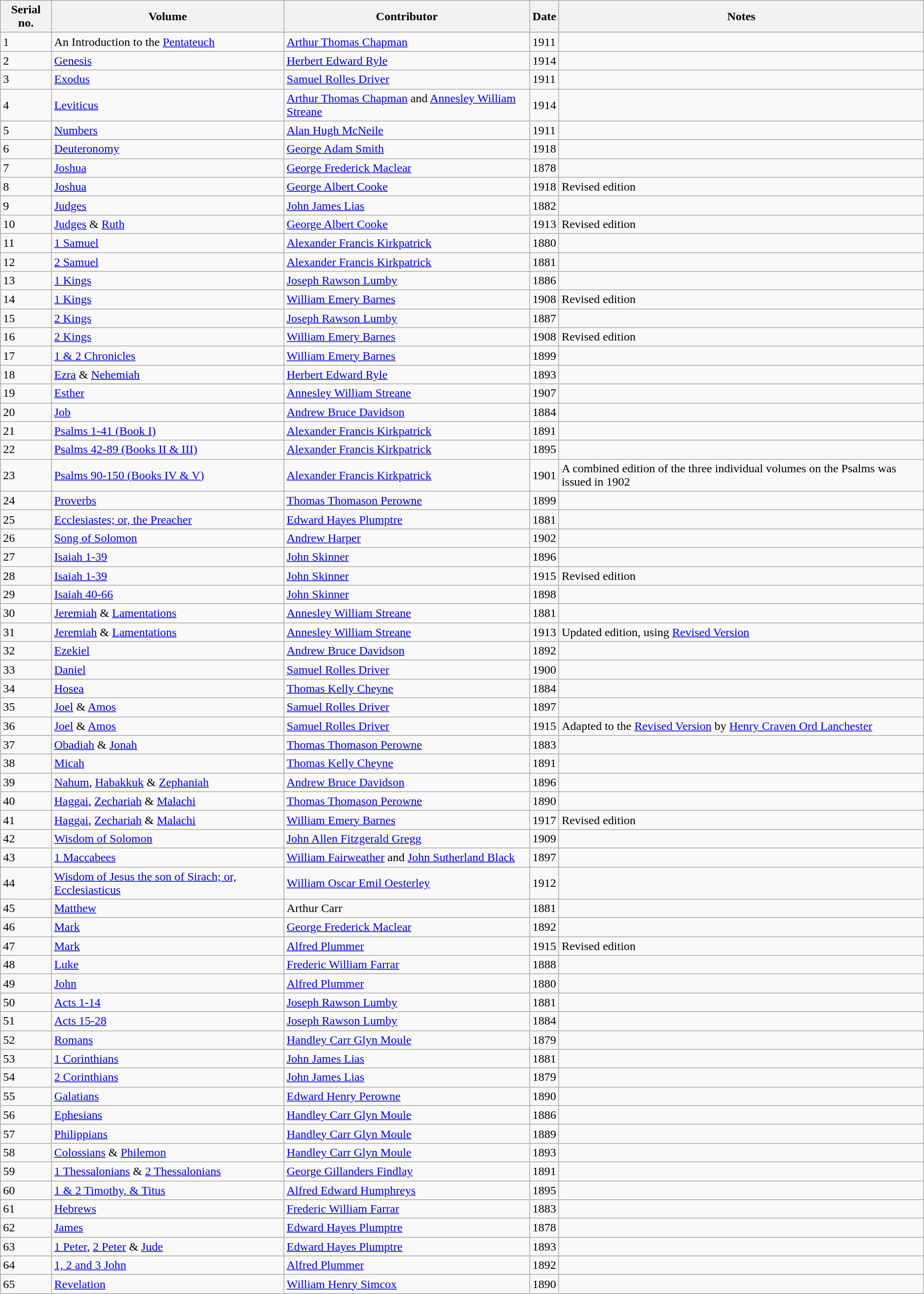<table class="wikitable sortable">
<tr>
<th>Serial no.</th>
<th>Volume</th>
<th>Contributor</th>
<th>Date</th>
<th>Notes</th>
</tr>
<tr>
<td>1</td>
<td>An Introduction to the <a href='#'>Pentateuch</a></td>
<td><a href='#'>Arthur Thomas Chapman</a></td>
<td>1911</td>
<td></td>
</tr>
<tr>
<td>2</td>
<td><a href='#'>Genesis</a></td>
<td><a href='#'>Herbert Edward Ryle</a></td>
<td>1914</td>
<td></td>
</tr>
<tr>
<td>3</td>
<td><a href='#'>Exodus</a></td>
<td><a href='#'>Samuel Rolles Driver</a></td>
<td>1911</td>
<td></td>
</tr>
<tr>
<td>4</td>
<td><a href='#'>Leviticus</a></td>
<td><a href='#'>Arthur Thomas Chapman</a> and <a href='#'>Annesley William Streane</a></td>
<td>1914</td>
<td></td>
</tr>
<tr>
<td>5</td>
<td><a href='#'>Numbers</a></td>
<td><a href='#'>Alan Hugh McNeile</a></td>
<td>1911</td>
<td></td>
</tr>
<tr>
<td>6</td>
<td><a href='#'>Deuteronomy</a></td>
<td><a href='#'>George Adam Smith</a></td>
<td>1918</td>
<td></td>
</tr>
<tr>
<td>7</td>
<td><a href='#'>Joshua</a></td>
<td><a href='#'>George Frederick Maclear</a></td>
<td>1878</td>
<td></td>
</tr>
<tr>
<td>8</td>
<td><a href='#'>Joshua</a></td>
<td><a href='#'>George Albert Cooke</a></td>
<td>1918</td>
<td>Revised edition</td>
</tr>
<tr>
<td>9</td>
<td><a href='#'>Judges</a></td>
<td><a href='#'>John James Lias</a></td>
<td>1882</td>
<td></td>
</tr>
<tr>
<td>10</td>
<td><a href='#'>Judges</a> & <a href='#'>Ruth</a></td>
<td><a href='#'>George Albert Cooke</a></td>
<td>1913</td>
<td>Revised edition</td>
</tr>
<tr>
<td>11</td>
<td><a href='#'>1 Samuel</a></td>
<td><a href='#'>Alexander Francis Kirkpatrick</a></td>
<td>1880</td>
<td></td>
</tr>
<tr>
<td>12</td>
<td><a href='#'>2 Samuel</a></td>
<td><a href='#'>Alexander Francis Kirkpatrick</a></td>
<td>1881</td>
<td></td>
</tr>
<tr>
<td>13</td>
<td><a href='#'>1 Kings</a></td>
<td><a href='#'>Joseph Rawson Lumby</a></td>
<td>1886</td>
<td></td>
</tr>
<tr>
<td>14</td>
<td><a href='#'>1 Kings</a></td>
<td><a href='#'>William Emery Barnes</a></td>
<td>1908</td>
<td>Revised edition</td>
</tr>
<tr>
<td>15</td>
<td><a href='#'>2 Kings</a></td>
<td><a href='#'>Joseph Rawson Lumby</a></td>
<td>1887</td>
<td></td>
</tr>
<tr>
<td>16</td>
<td><a href='#'>2 Kings</a></td>
<td><a href='#'>William Emery Barnes</a></td>
<td>1908</td>
<td>Revised edition</td>
</tr>
<tr>
<td>17</td>
<td><a href='#'>1 & 2 Chronicles</a></td>
<td><a href='#'>William Emery Barnes</a></td>
<td>1899</td>
<td></td>
</tr>
<tr>
<td>18</td>
<td><a href='#'>Ezra</a> & <a href='#'>Nehemiah</a></td>
<td><a href='#'>Herbert Edward Ryle</a></td>
<td>1893</td>
<td></td>
</tr>
<tr>
<td>19</td>
<td><a href='#'>Esther</a></td>
<td><a href='#'>Annesley William Streane</a></td>
<td>1907</td>
<td></td>
</tr>
<tr>
<td>20</td>
<td><a href='#'>Job</a></td>
<td><a href='#'>Andrew Bruce Davidson</a></td>
<td>1884</td>
<td></td>
</tr>
<tr>
<td>21</td>
<td><a href='#'>Psalms 1-41  (Book I)</a></td>
<td><a href='#'>Alexander Francis Kirkpatrick</a></td>
<td>1891</td>
<td></td>
</tr>
<tr>
<td>22</td>
<td><a href='#'>Psalms 42-89  (Books II & III)</a></td>
<td><a href='#'>Alexander Francis Kirkpatrick</a></td>
<td>1895</td>
<td></td>
</tr>
<tr>
<td>23</td>
<td><a href='#'>Psalms 90-150 (Books IV & V)</a></td>
<td><a href='#'>Alexander Francis Kirkpatrick</a></td>
<td>1901</td>
<td>A combined edition of the three individual volumes on the Psalms was issued in 1902</td>
</tr>
<tr>
<td>24</td>
<td><a href='#'>Proverbs</a></td>
<td><a href='#'>Thomas Thomason Perowne</a></td>
<td>1899</td>
<td></td>
</tr>
<tr>
<td>25</td>
<td><a href='#'>Ecclesiastes; or, the Preacher</a></td>
<td><a href='#'>Edward Hayes Plumptre</a></td>
<td>1881</td>
<td></td>
</tr>
<tr>
<td>26</td>
<td><a href='#'>Song of Solomon</a></td>
<td><a href='#'>Andrew Harper</a></td>
<td>1902</td>
<td></td>
</tr>
<tr>
<td>27</td>
<td><a href='#'>Isaiah 1-39</a></td>
<td><a href='#'>John Skinner</a></td>
<td>1896</td>
<td></td>
</tr>
<tr>
<td>28</td>
<td><a href='#'>Isaiah 1-39</a></td>
<td><a href='#'>John Skinner</a></td>
<td>1915</td>
<td>Revised edition</td>
</tr>
<tr>
<td>29</td>
<td><a href='#'>Isaiah 40-66</a></td>
<td><a href='#'>John Skinner</a></td>
<td>1898</td>
<td></td>
</tr>
<tr>
<td>30</td>
<td><a href='#'>Jeremiah</a> & <a href='#'>Lamentations</a></td>
<td><a href='#'>Annesley William Streane</a></td>
<td>1881</td>
<td></td>
</tr>
<tr>
<td>31</td>
<td><a href='#'>Jeremiah</a> & <a href='#'>Lamentations</a></td>
<td><a href='#'>Annesley William Streane</a></td>
<td>1913</td>
<td>Updated edition, using <a href='#'>Revised Version</a></td>
</tr>
<tr>
<td>32</td>
<td><a href='#'>Ezekiel</a></td>
<td><a href='#'>Andrew Bruce Davidson</a></td>
<td>1892</td>
<td></td>
</tr>
<tr>
<td>33</td>
<td><a href='#'>Daniel</a></td>
<td><a href='#'>Samuel Rolles Driver</a></td>
<td>1900</td>
<td></td>
</tr>
<tr>
<td>34</td>
<td><a href='#'>Hosea</a></td>
<td><a href='#'>Thomas Kelly Cheyne</a></td>
<td>1884</td>
<td></td>
</tr>
<tr>
<td>35</td>
<td><a href='#'>Joel</a> & <a href='#'>Amos</a></td>
<td><a href='#'>Samuel Rolles Driver</a></td>
<td>1897</td>
<td></td>
</tr>
<tr>
<td>36</td>
<td><a href='#'>Joel</a> & <a href='#'>Amos</a></td>
<td><a href='#'>Samuel Rolles Driver</a></td>
<td>1915</td>
<td>Adapted to the <a href='#'>Revised Version</a> by <a href='#'>Henry Craven Ord Lanchester</a></td>
</tr>
<tr>
<td>37</td>
<td><a href='#'>Obadiah</a> & <a href='#'>Jonah</a></td>
<td><a href='#'>Thomas Thomason Perowne</a></td>
<td>1883</td>
<td></td>
</tr>
<tr>
<td>38</td>
<td><a href='#'>Micah</a></td>
<td><a href='#'>Thomas Kelly Cheyne</a></td>
<td>1891</td>
<td></td>
</tr>
<tr>
<td>39</td>
<td><a href='#'>Nahum</a>, <a href='#'>Habakkuk</a> & <a href='#'>Zephaniah</a></td>
<td><a href='#'>Andrew Bruce Davidson</a></td>
<td>1896</td>
<td></td>
</tr>
<tr>
<td>40</td>
<td><a href='#'>Haggai</a>, <a href='#'>Zechariah</a> & <a href='#'>Malachi</a></td>
<td><a href='#'>Thomas Thomason Perowne</a></td>
<td>1890</td>
<td></td>
</tr>
<tr>
<td>41</td>
<td><a href='#'>Haggai</a>, <a href='#'>Zechariah</a> & <a href='#'>Malachi</a></td>
<td><a href='#'>William Emery Barnes</a></td>
<td>1917</td>
<td>Revised edition</td>
</tr>
<tr>
<td>42</td>
<td><a href='#'>Wisdom of Solomon</a></td>
<td><a href='#'>John Allen Fitzgerald Gregg</a></td>
<td>1909</td>
<td></td>
</tr>
<tr>
<td>43</td>
<td><a href='#'>1 Maccabees</a></td>
<td><a href='#'>William Fairweather</a> and <a href='#'>John Sutherland Black</a></td>
<td>1897</td>
<td></td>
</tr>
<tr>
<td>44</td>
<td><a href='#'>Wisdom of Jesus the son of Sirach; or, Ecclesiasticus</a></td>
<td><a href='#'>William Oscar Emil Oesterley</a></td>
<td>1912</td>
<td></td>
</tr>
<tr>
<td>45</td>
<td><a href='#'>Matthew</a></td>
<td>Arthur Carr</td>
<td>1881</td>
<td></td>
</tr>
<tr>
<td>46</td>
<td><a href='#'>Mark</a></td>
<td><a href='#'>George Frederick Maclear</a></td>
<td>1892</td>
<td></td>
</tr>
<tr>
<td>47</td>
<td><a href='#'>Mark</a></td>
<td><a href='#'>Alfred Plummer</a></td>
<td>1915</td>
<td>Revised edition</td>
</tr>
<tr>
<td>48</td>
<td><a href='#'>Luke</a></td>
<td><a href='#'>Frederic William Farrar</a></td>
<td>1888</td>
<td></td>
</tr>
<tr>
<td>49</td>
<td><a href='#'>John</a></td>
<td><a href='#'>Alfred Plummer</a></td>
<td>1880</td>
<td></td>
</tr>
<tr>
<td>50</td>
<td><a href='#'>Acts 1-14</a></td>
<td><a href='#'>Joseph Rawson Lumby</a></td>
<td>1881</td>
<td></td>
</tr>
<tr>
<td>51</td>
<td><a href='#'>Acts 15-28</a></td>
<td><a href='#'>Joseph Rawson Lumby</a></td>
<td>1884</td>
<td></td>
</tr>
<tr>
<td>52</td>
<td><a href='#'>Romans</a></td>
<td><a href='#'>Handley Carr Glyn Moule</a></td>
<td>1879</td>
<td></td>
</tr>
<tr>
<td>53</td>
<td><a href='#'>1 Corinthians</a></td>
<td><a href='#'>John James Lias</a></td>
<td>1881</td>
<td></td>
</tr>
<tr>
<td>54</td>
<td><a href='#'>2 Corinthians</a></td>
<td><a href='#'>John James Lias</a></td>
<td>1879</td>
<td></td>
</tr>
<tr>
<td>55</td>
<td><a href='#'>Galatians</a></td>
<td><a href='#'>Edward Henry Perowne</a></td>
<td>1890</td>
<td></td>
</tr>
<tr>
<td>56</td>
<td><a href='#'>Ephesians</a></td>
<td><a href='#'>Handley Carr Glyn Moule</a></td>
<td>1886</td>
<td></td>
</tr>
<tr>
<td>57</td>
<td><a href='#'>Philippians</a></td>
<td><a href='#'>Handley Carr Glyn Moule</a></td>
<td>1889</td>
<td></td>
</tr>
<tr>
<td>58</td>
<td><a href='#'>Colossians</a> & <a href='#'>Philemon</a></td>
<td><a href='#'>Handley Carr Glyn Moule</a></td>
<td>1893</td>
<td></td>
</tr>
<tr>
<td>59</td>
<td><a href='#'>1 Thessalonians</a> & <a href='#'>2 Thessalonians</a></td>
<td><a href='#'>George Gillanders Findlay</a></td>
<td>1891</td>
<td></td>
</tr>
<tr>
<td>60</td>
<td><a href='#'>1 & 2 Timothy, & Titus</a></td>
<td><a href='#'>Alfred Edward Humphreys</a></td>
<td>1895</td>
<td></td>
</tr>
<tr>
<td>61</td>
<td><a href='#'>Hebrews</a></td>
<td><a href='#'>Frederic William Farrar</a></td>
<td>1883</td>
<td></td>
</tr>
<tr>
<td>62</td>
<td><a href='#'>James</a></td>
<td><a href='#'>Edward Hayes Plumptre</a></td>
<td>1878</td>
<td></td>
</tr>
<tr>
<td>63</td>
<td><a href='#'>1 Peter</a>, <a href='#'>2 Peter</a> & <a href='#'>Jude</a></td>
<td><a href='#'>Edward Hayes Plumptre</a></td>
<td>1893</td>
<td></td>
</tr>
<tr>
<td>64</td>
<td><a href='#'>1, 2 and 3 John</a></td>
<td><a href='#'>Alfred Plummer</a></td>
<td>1892</td>
<td></td>
</tr>
<tr>
<td>65</td>
<td><a href='#'>Revelation</a></td>
<td><a href='#'>William Henry Simcox</a></td>
<td>1890</td>
<td></td>
</tr>
</table>
